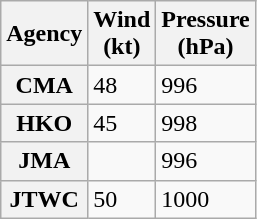<table class="wikitable floatleft">
<tr>
<th>Agency</th>
<th>Wind<br>(kt)</th>
<th>Pressure<br>(hPa)</th>
</tr>
<tr>
<th>CMA</th>
<td>48</td>
<td>996</td>
</tr>
<tr>
<th>HKO</th>
<td>45</td>
<td>998</td>
</tr>
<tr>
<th>JMA</th>
<td></td>
<td>996</td>
</tr>
<tr>
<th>JTWC</th>
<td>50</td>
<td>1000</td>
</tr>
</table>
